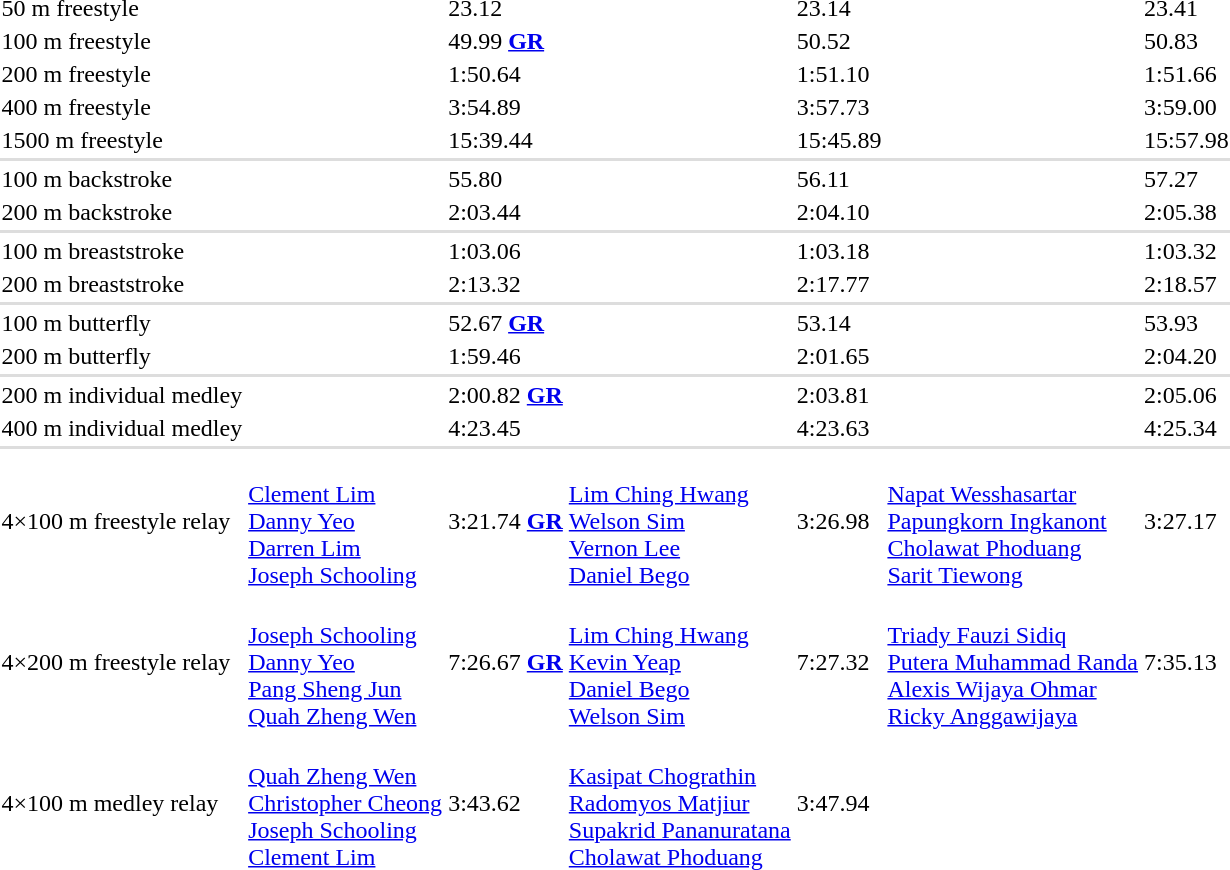<table>
<tr>
<td>50 m freestyle<br></td>
<td></td>
<td>23.12</td>
<td></td>
<td>23.14</td>
<td></td>
<td>23.41</td>
</tr>
<tr>
<td>100 m freestyle<br></td>
<td></td>
<td>49.99 <strong><a href='#'>GR</a></strong></td>
<td></td>
<td>50.52</td>
<td></td>
<td>50.83</td>
</tr>
<tr>
<td>200 m freestyle<br></td>
<td></td>
<td>1:50.64</td>
<td></td>
<td>1:51.10</td>
<td></td>
<td>1:51.66</td>
</tr>
<tr>
<td>400 m freestyle<br></td>
<td></td>
<td>3:54.89</td>
<td></td>
<td>3:57.73</td>
<td></td>
<td>3:59.00</td>
</tr>
<tr>
<td>1500 m freestyle<br></td>
<td></td>
<td>15:39.44</td>
<td></td>
<td>15:45.89</td>
<td></td>
<td>15:57.98</td>
</tr>
<tr style="background:#ddd;">
<td colspan=7></td>
</tr>
<tr>
<td>100 m backstroke<br></td>
<td></td>
<td>55.80</td>
<td></td>
<td>56.11</td>
<td></td>
<td>57.27</td>
</tr>
<tr>
<td>200 m backstroke<br></td>
<td></td>
<td>2:03.44</td>
<td></td>
<td>2:04.10</td>
<td></td>
<td>2:05.38</td>
</tr>
<tr style="background:#ddd;">
<td colspan=7></td>
</tr>
<tr>
<td>100 m breaststroke<br></td>
<td></td>
<td>1:03.06</td>
<td></td>
<td>1:03.18</td>
<td></td>
<td>1:03.32</td>
</tr>
<tr>
<td>200 m breaststroke<br></td>
<td></td>
<td>2:13.32</td>
<td></td>
<td>2:17.77</td>
<td></td>
<td>2:18.57</td>
</tr>
<tr style="background:#ddd;">
<td colspan=7></td>
</tr>
<tr>
<td>100 m butterfly<br></td>
<td></td>
<td>52.67 <strong><a href='#'>GR</a></strong></td>
<td></td>
<td>53.14</td>
<td></td>
<td>53.93</td>
</tr>
<tr>
<td>200 m butterfly<br></td>
<td></td>
<td>1:59.46</td>
<td></td>
<td>2:01.65</td>
<td></td>
<td>2:04.20</td>
</tr>
<tr style="background:#ddd;">
<td colspan=7></td>
</tr>
<tr>
<td>200 m individual medley<br></td>
<td></td>
<td>2:00.82 <strong><a href='#'>GR</a></strong></td>
<td></td>
<td>2:03.81</td>
<td></td>
<td>2:05.06</td>
</tr>
<tr>
<td>400 m individual medley<br></td>
<td></td>
<td>4:23.45</td>
<td></td>
<td>4:23.63</td>
<td></td>
<td>4:25.34</td>
</tr>
<tr style="background:#ddd;">
<td colspan=7></td>
</tr>
<tr>
<td>4×100 m freestyle relay<br></td>
<td><br><a href='#'>Clement Lim</a><br><a href='#'>Danny Yeo</a><br><a href='#'>Darren Lim</a><br><a href='#'>Joseph Schooling</a></td>
<td>3:21.74 <strong><a href='#'>GR</a></strong></td>
<td><br><a href='#'>Lim Ching Hwang</a><br><a href='#'>Welson Sim</a><br><a href='#'>Vernon Lee</a><br><a href='#'>Daniel Bego</a></td>
<td>3:26.98</td>
<td><br><a href='#'>Napat Wesshasartar</a><br><a href='#'>Papungkorn Ingkanont</a><br><a href='#'>Cholawat Phoduang</a><br><a href='#'>Sarit Tiewong</a></td>
<td>3:27.17</td>
</tr>
<tr>
<td>4×200 m freestyle relay<br></td>
<td><br><a href='#'>Joseph Schooling</a><br><a href='#'>Danny Yeo</a><br><a href='#'>Pang Sheng Jun</a><br><a href='#'>Quah Zheng Wen</a></td>
<td>7:26.67 <strong><a href='#'>GR</a></strong></td>
<td><br><a href='#'>Lim Ching Hwang</a><br><a href='#'>Kevin Yeap</a><br><a href='#'>Daniel Bego</a><br><a href='#'>Welson Sim</a></td>
<td>7:27.32</td>
<td><br><a href='#'>Triady Fauzi Sidiq</a><br><a href='#'>Putera Muhammad Randa</a><br><a href='#'>Alexis Wijaya Ohmar</a><br><a href='#'>Ricky Anggawijaya</a></td>
<td>7:35.13</td>
</tr>
<tr>
<td>4×100 m medley relay<br></td>
<td><br><a href='#'>Quah Zheng Wen</a> <br><a href='#'>Christopher Cheong</a> <br><a href='#'>Joseph Schooling</a> <br><a href='#'>Clement Lim</a></td>
<td>3:43.62</td>
<td><br><a href='#'>Kasipat Chograthin</a> <br><a href='#'>Radomyos Matjiur</a> <br><a href='#'>Supakrid Pananuratana</a> <br><a href='#'>Cholawat Phoduang</a></td>
<td>3:47.94</td>
<td></td>
<td></td>
</tr>
</table>
